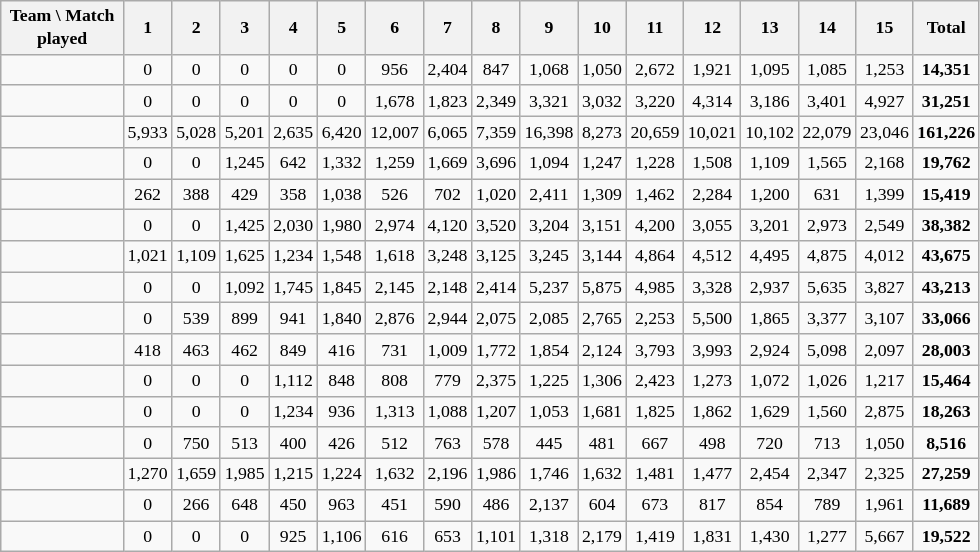<table class="wikitable sortable" style="font-size: 74%; text-align:center;">
<tr>
<th style="width:76px;">Team \ Match played</th>
<th align=center>1</th>
<th align=center>2</th>
<th align=center>3</th>
<th align=center>4</th>
<th align=center>5</th>
<th align=center>6</th>
<th align=center>7</th>
<th align=center>8</th>
<th align=center>9</th>
<th align=center>10</th>
<th align=center>11</th>
<th align=center>12</th>
<th align=center>13</th>
<th align=center>14</th>
<th align=center>15</th>
<th align=center>Total</th>
</tr>
<tr align=center>
<td align=left></td>
<td>0</td>
<td>0</td>
<td>0</td>
<td>0</td>
<td>0</td>
<td>956</td>
<td>2,404</td>
<td>847</td>
<td>1,068</td>
<td>1,050</td>
<td>2,672</td>
<td>1,921</td>
<td>1,095</td>
<td>1,085</td>
<td>1,253</td>
<td><strong>14,351</strong></td>
</tr>
<tr align=center>
<td align=left></td>
<td>0</td>
<td>0</td>
<td>0</td>
<td>0</td>
<td>0</td>
<td>1,678</td>
<td>1,823</td>
<td>2,349</td>
<td>3,321</td>
<td>3,032</td>
<td>3,220</td>
<td>4,314</td>
<td>3,186</td>
<td>3,401</td>
<td>4,927</td>
<td><strong>31,251</strong></td>
</tr>
<tr align=center>
<td align=left></td>
<td>5,933</td>
<td>5,028</td>
<td>5,201</td>
<td>2,635</td>
<td>6,420</td>
<td>12,007</td>
<td>6,065</td>
<td>7,359</td>
<td>16,398</td>
<td>8,273</td>
<td>20,659</td>
<td>10,021</td>
<td>10,102</td>
<td>22,079</td>
<td>23,046</td>
<td><strong>161,226</strong></td>
</tr>
<tr align=center>
<td align=left></td>
<td>0</td>
<td>0</td>
<td>1,245</td>
<td>642</td>
<td>1,332</td>
<td>1,259</td>
<td>1,669</td>
<td>3,696</td>
<td>1,094</td>
<td>1,247</td>
<td>1,228</td>
<td>1,508</td>
<td>1,109</td>
<td>1,565</td>
<td>2,168</td>
<td><strong>19,762</strong></td>
</tr>
<tr align=center>
<td align=left></td>
<td>262</td>
<td>388</td>
<td>429</td>
<td>358</td>
<td>1,038</td>
<td>526</td>
<td>702</td>
<td>1,020</td>
<td>2,411</td>
<td>1,309</td>
<td>1,462</td>
<td>2,284</td>
<td>1,200</td>
<td>631</td>
<td>1,399</td>
<td><strong>15,419</strong></td>
</tr>
<tr align=center>
<td align=left></td>
<td>0</td>
<td>0</td>
<td>1,425</td>
<td>2,030</td>
<td>1,980</td>
<td>2,974</td>
<td>4,120</td>
<td>3,520</td>
<td>3,204</td>
<td>3,151</td>
<td>4,200</td>
<td>3,055</td>
<td>3,201</td>
<td>2,973</td>
<td>2,549</td>
<td><strong>38,382</strong></td>
</tr>
<tr align=center>
<td align=left></td>
<td>1,021</td>
<td>1,109</td>
<td>1,625</td>
<td>1,234</td>
<td>1,548</td>
<td>1,618</td>
<td>3,248</td>
<td>3,125</td>
<td>3,245</td>
<td>3,144</td>
<td>4,864</td>
<td>4,512</td>
<td>4,495</td>
<td>4,875</td>
<td>4,012</td>
<td><strong>43,675</strong></td>
</tr>
<tr align=center>
<td align=left></td>
<td>0</td>
<td>0</td>
<td>1,092</td>
<td>1,745</td>
<td>1,845</td>
<td>2,145</td>
<td>2,148</td>
<td>2,414</td>
<td>5,237</td>
<td>5,875</td>
<td>4,985</td>
<td>3,328</td>
<td>2,937</td>
<td>5,635</td>
<td>3,827</td>
<td><strong>43,213</strong></td>
</tr>
<tr align=center>
<td align=left></td>
<td>0</td>
<td>539</td>
<td>899</td>
<td>941</td>
<td>1,840</td>
<td>2,876</td>
<td>2,944</td>
<td>2,075</td>
<td>2,085</td>
<td>2,765</td>
<td>2,253</td>
<td>5,500</td>
<td>1,865</td>
<td>3,377</td>
<td>3,107</td>
<td><strong>33,066</strong></td>
</tr>
<tr align=center>
<td align=left></td>
<td>418</td>
<td>463</td>
<td>462</td>
<td>849</td>
<td>416</td>
<td>731</td>
<td>1,009</td>
<td>1,772</td>
<td>1,854</td>
<td>2,124</td>
<td>3,793</td>
<td>3,993</td>
<td>2,924</td>
<td>5,098</td>
<td>2,097</td>
<td><strong>28,003</strong></td>
</tr>
<tr align=center>
<td align=left></td>
<td>0</td>
<td>0</td>
<td>0</td>
<td>1,112</td>
<td>848</td>
<td>808</td>
<td>779</td>
<td>2,375</td>
<td>1,225</td>
<td>1,306</td>
<td>2,423</td>
<td>1,273</td>
<td>1,072</td>
<td>1,026</td>
<td>1,217</td>
<td><strong>15,464</strong></td>
</tr>
<tr align=center>
<td align=left></td>
<td>0</td>
<td>0</td>
<td>0</td>
<td>1,234</td>
<td>936</td>
<td>1,313</td>
<td>1,088</td>
<td>1,207</td>
<td>1,053</td>
<td>1,681</td>
<td>1,825</td>
<td>1,862</td>
<td>1,629</td>
<td>1,560</td>
<td>2,875</td>
<td><strong>18,263</strong></td>
</tr>
<tr align=center>
<td align=left></td>
<td>0</td>
<td>750</td>
<td>513</td>
<td>400</td>
<td>426</td>
<td>512</td>
<td>763</td>
<td>578</td>
<td>445</td>
<td>481</td>
<td>667</td>
<td>498</td>
<td>720</td>
<td>713</td>
<td>1,050</td>
<td><strong>8,516</strong></td>
</tr>
<tr align=center>
<td align=left></td>
<td>1,270</td>
<td>1,659</td>
<td>1,985</td>
<td>1,215</td>
<td>1,224</td>
<td>1,632</td>
<td>2,196</td>
<td>1,986</td>
<td>1,746</td>
<td>1,632</td>
<td>1,481</td>
<td>1,477</td>
<td>2,454</td>
<td>2,347</td>
<td>2,325</td>
<td><strong>27,259</strong></td>
</tr>
<tr align=center>
<td align=left></td>
<td>0</td>
<td>266</td>
<td>648</td>
<td>450</td>
<td>963</td>
<td>451</td>
<td>590</td>
<td>486</td>
<td>2,137</td>
<td>604</td>
<td>673</td>
<td>817</td>
<td>854</td>
<td>789</td>
<td>1,961</td>
<td><strong>11,689</strong></td>
</tr>
<tr align=center>
<td align=left></td>
<td>0</td>
<td>0</td>
<td>0</td>
<td>925</td>
<td>1,106</td>
<td>616</td>
<td>653</td>
<td>1,101</td>
<td>1,318</td>
<td>2,179</td>
<td>1,419</td>
<td>1,831</td>
<td>1,430</td>
<td>1,277</td>
<td>5,667</td>
<td><strong>19,522</strong></td>
</tr>
</table>
